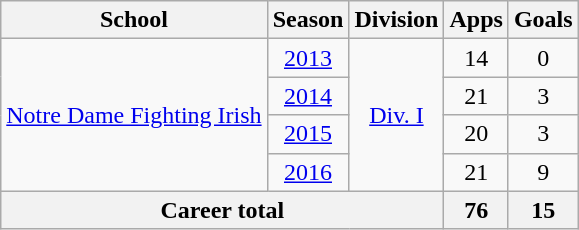<table class="wikitable" style="text-align: center;">
<tr>
<th>School</th>
<th>Season</th>
<th>Division</th>
<th>Apps</th>
<th>Goals</th>
</tr>
<tr>
<td rowspan="4"><a href='#'>Notre Dame Fighting Irish</a></td>
<td><a href='#'>2013</a></td>
<td rowspan="4"><a href='#'>Div. I</a></td>
<td>14</td>
<td>0</td>
</tr>
<tr>
<td><a href='#'>2014</a></td>
<td>21</td>
<td>3</td>
</tr>
<tr>
<td><a href='#'>2015</a></td>
<td>20</td>
<td>3</td>
</tr>
<tr>
<td><a href='#'>2016</a></td>
<td>21</td>
<td>9</td>
</tr>
<tr>
<th colspan="3">Career total</th>
<th>76</th>
<th>15</th>
</tr>
</table>
